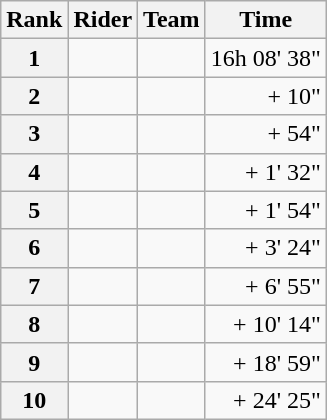<table class="wikitable" margin-bottom:0;">
<tr>
<th scope="col">Rank</th>
<th scope="col">Rider</th>
<th scope="col">Team</th>
<th scope="col">Time</th>
</tr>
<tr>
<th scope="row">1</th>
<td> </td>
<td></td>
<td align="right">16h 08' 38"</td>
</tr>
<tr>
<th scope="row">2</th>
<td></td>
<td></td>
<td align="right">+ 10"</td>
</tr>
<tr>
<th scope="row">3</th>
<td></td>
<td></td>
<td align="right">+ 54"</td>
</tr>
<tr>
<th scope="row">4</th>
<td></td>
<td></td>
<td align="right">+ 1' 32"</td>
</tr>
<tr>
<th scope="row">5</th>
<td></td>
<td></td>
<td align="right">+ 1' 54"</td>
</tr>
<tr>
<th scope="row">6</th>
<td></td>
<td></td>
<td align="right">+ 3' 24"</td>
</tr>
<tr>
<th scope="row">7</th>
<td></td>
<td></td>
<td align="right">+ 6' 55"</td>
</tr>
<tr>
<th scope="row">8</th>
<td></td>
<td></td>
<td align="right">+ 10' 14"</td>
</tr>
<tr>
<th scope="row">9</th>
<td></td>
<td></td>
<td align="right">+ 18' 59"</td>
</tr>
<tr>
<th scope="row">10</th>
<td></td>
<td></td>
<td align="right">+ 24' 25"</td>
</tr>
</table>
